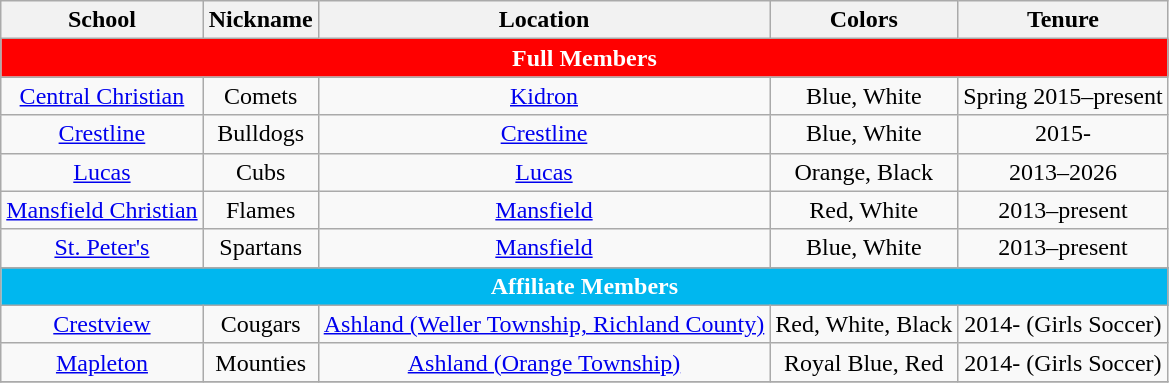<table class="wikitable sortable" style="text-align:center">
<tr>
<th>School</th>
<th>Nickname</th>
<th>Location</th>
<th>Colors</th>
<th>Tenure</th>
</tr>
<tr>
<th colspan=7 style="color:white; background:red">Full Members</th>
</tr>
<tr>
<td><a href='#'>Central Christian</a></td>
<td>Comets</td>
<td><a href='#'>Kidron</a></td>
<td>Blue, White<br> </td>
<td>Spring 2015–present</td>
</tr>
<tr>
<td><a href='#'>Crestline</a></td>
<td>Bulldogs</td>
<td><a href='#'>Crestline</a></td>
<td>Blue, White<br> </td>
<td>2015-</td>
</tr>
<tr>
<td><a href='#'>Lucas</a></td>
<td>Cubs</td>
<td><a href='#'>Lucas</a></td>
<td>Orange, Black<br> </td>
<td>2013–2026</td>
</tr>
<tr>
<td><a href='#'>Mansfield Christian</a></td>
<td>Flames</td>
<td><a href='#'>Mansfield</a></td>
<td>Red, White<br> </td>
<td>2013–present</td>
</tr>
<tr>
<td><a href='#'>St. Peter's</a></td>
<td>Spartans</td>
<td><a href='#'>Mansfield</a></td>
<td>Blue, White<br> </td>
<td>2013–present</td>
</tr>
<tr>
</tr>
<tr class="sortbottom">
<th colspan=7 style="color:white; background:#00B7EF">Affiliate Members</th>
</tr>
<tr>
<td><a href='#'>Crestview</a></td>
<td>Cougars</td>
<td><a href='#'>Ashland (Weller Township, Richland County)</a></td>
<td>Red, White, Black <br>   </td>
<td>2014- (Girls Soccer)</td>
</tr>
<tr>
<td><a href='#'>Mapleton</a></td>
<td>Mounties</td>
<td><a href='#'>Ashland (Orange Township)</a></td>
<td>Royal Blue, Red<br> </td>
<td>2014- (Girls Soccer)</td>
</tr>
<tr>
</tr>
</table>
